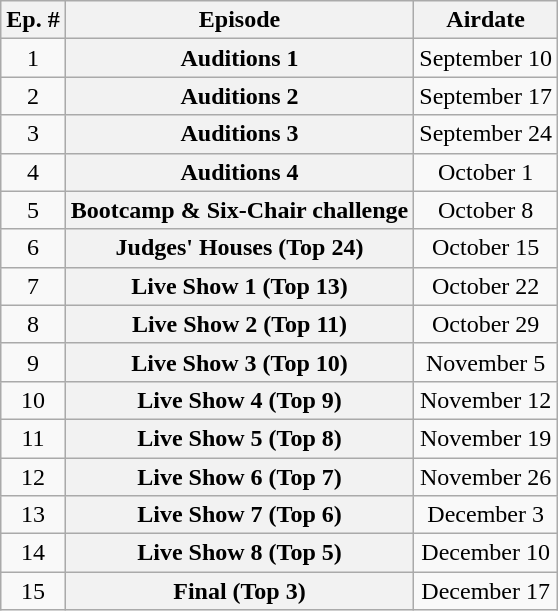<table class="wikitable plainrowheaders" style="text-align:center">
<tr>
<th scope="col">Ep. #</th>
<th>Episode</th>
<th>Airdate</th>
</tr>
<tr>
<td>1</td>
<th>Auditions 1</th>
<td>September 10</td>
</tr>
<tr>
<td>2</td>
<th>Auditions 2</th>
<td>September 17</td>
</tr>
<tr>
<td>3</td>
<th>Auditions 3</th>
<td>September 24</td>
</tr>
<tr>
<td>4</td>
<th>Auditions 4</th>
<td>October 1</td>
</tr>
<tr>
<td>5</td>
<th>Bootcamp & Six-Chair challenge</th>
<td>October 8</td>
</tr>
<tr>
<td>6</td>
<th>Judges' Houses (Top 24)</th>
<td>October 15</td>
</tr>
<tr>
<td>7</td>
<th>Live Show 1 (Top 13)</th>
<td>October 22</td>
</tr>
<tr>
<td>8</td>
<th>Live Show 2 (Top 11)</th>
<td>October 29</td>
</tr>
<tr>
<td>9</td>
<th>Live Show 3 (Top 10)</th>
<td>November 5</td>
</tr>
<tr>
<td>10</td>
<th>Live Show 4 (Top 9)</th>
<td>November 12</td>
</tr>
<tr>
<td>11</td>
<th>Live Show 5 (Top 8)</th>
<td>November 19</td>
</tr>
<tr>
<td>12</td>
<th>Live Show 6 (Top 7)</th>
<td>November 26</td>
</tr>
<tr>
<td>13</td>
<th>Live Show 7 (Top 6)</th>
<td>December 3</td>
</tr>
<tr>
<td>14</td>
<th>Live Show 8 (Top 5)</th>
<td>December 10</td>
</tr>
<tr>
<td>15</td>
<th>Final (Top 3)</th>
<td>December 17</td>
</tr>
</table>
